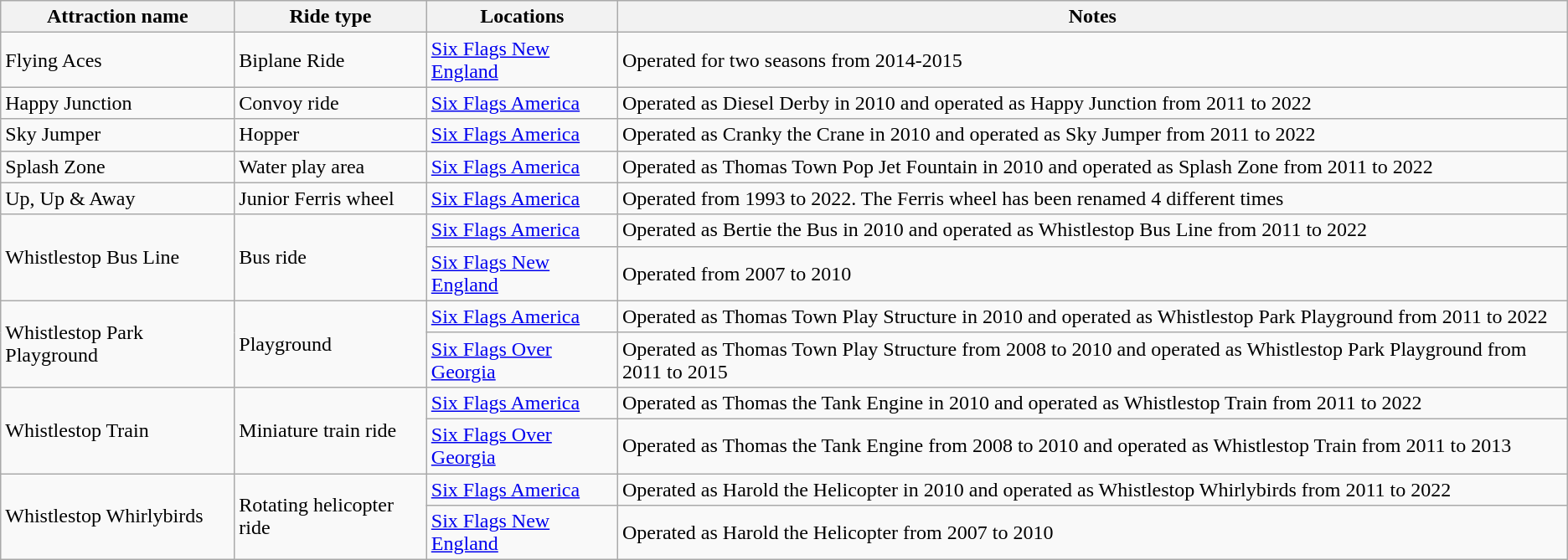<table class="wikitable sortable">
<tr>
<th>Attraction name</th>
<th class="unsortable">Ride type</th>
<th>Locations</th>
<th class="unsortable">Notes</th>
</tr>
<tr>
<td>Flying Aces</td>
<td>Biplane Ride</td>
<td><a href='#'>Six Flags New England</a></td>
<td>Operated for two seasons from 2014-2015</td>
</tr>
<tr>
<td>Happy Junction</td>
<td>Convoy ride</td>
<td><a href='#'>Six Flags America</a></td>
<td>Operated as Diesel Derby in 2010 and operated as Happy Junction from 2011 to 2022</td>
</tr>
<tr>
<td>Sky Jumper</td>
<td>Hopper</td>
<td><a href='#'>Six Flags America</a></td>
<td>Operated as Cranky the Crane in 2010 and operated as Sky Jumper from 2011 to 2022</td>
</tr>
<tr>
<td>Splash Zone</td>
<td>Water play area</td>
<td><a href='#'>Six Flags America</a></td>
<td>Operated as Thomas Town Pop Jet Fountain in 2010 and operated as Splash Zone from 2011 to 2022</td>
</tr>
<tr>
<td>Up, Up & Away</td>
<td>Junior Ferris wheel</td>
<td><a href='#'>Six Flags America</a></td>
<td>Operated from 1993 to 2022. The Ferris wheel has been renamed 4 different times</td>
</tr>
<tr>
<td rowspan="2">Whistlestop Bus Line</td>
<td rowspan="2">Bus ride</td>
<td><a href='#'>Six Flags America</a></td>
<td>Operated as Bertie the Bus in 2010 and operated as Whistlestop Bus Line from 2011 to 2022</td>
</tr>
<tr>
<td><a href='#'>Six Flags New England</a></td>
<td>Operated from 2007 to 2010</td>
</tr>
<tr>
<td rowspan="2">Whistlestop Park Playground</td>
<td rowspan="2">Playground</td>
<td><a href='#'>Six Flags America</a></td>
<td>Operated as Thomas Town Play Structure in 2010 and operated as Whistlestop Park Playground from 2011 to 2022</td>
</tr>
<tr>
<td><a href='#'>Six Flags Over Georgia</a></td>
<td>Operated as Thomas Town Play Structure from 2008 to 2010 and operated as Whistlestop Park Playground from 2011 to 2015</td>
</tr>
<tr>
<td rowspan="2">Whistlestop Train</td>
<td rowspan="2">Miniature train ride</td>
<td><a href='#'>Six Flags America</a></td>
<td>Operated as Thomas the Tank Engine in 2010 and operated as Whistlestop Train from 2011 to 2022</td>
</tr>
<tr>
<td><a href='#'>Six Flags Over Georgia</a></td>
<td>Operated as Thomas the Tank Engine from 2008 to 2010 and operated as Whistlestop Train from 2011 to 2013</td>
</tr>
<tr>
<td rowspan="2">Whistlestop Whirlybirds</td>
<td rowspan="2">Rotating helicopter ride</td>
<td><a href='#'>Six Flags America</a></td>
<td>Operated as Harold the Helicopter in 2010 and operated as Whistlestop Whirlybirds from 2011 to 2022</td>
</tr>
<tr>
<td><a href='#'>Six Flags New England</a></td>
<td>Operated as Harold the Helicopter from 2007 to 2010</td>
</tr>
</table>
